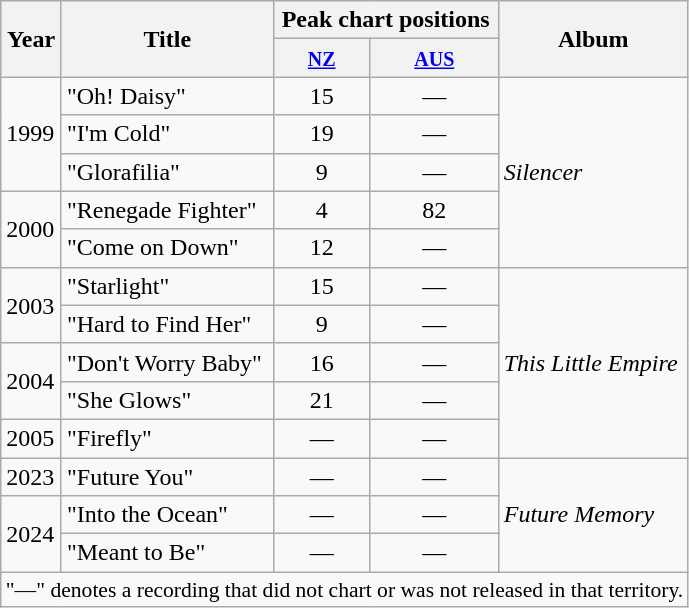<table class="wikitable plainrowheaders">
<tr>
<th rowspan="2">Year</th>
<th rowspan="2">Title</th>
<th colspan="2">Peak chart positions</th>
<th rowspan="2">Album</th>
</tr>
<tr>
<th><small><a href='#'>NZ</a></small><br></th>
<th><small><a href='#'>AUS</a></small><br></th>
</tr>
<tr>
<td rowspan="3">1999</td>
<td>"Oh! Daisy"</td>
<td align="center">15</td>
<td align="center">—</td>
<td rowspan="5"><em>Silencer</em></td>
</tr>
<tr>
<td>"I'm Cold"</td>
<td align="center">19</td>
<td align="center">—</td>
</tr>
<tr>
<td>"Glorafilia"</td>
<td align="center">9</td>
<td align="center">—</td>
</tr>
<tr>
<td rowspan="2">2000</td>
<td>"Renegade Fighter"</td>
<td align="center">4</td>
<td align="center">82</td>
</tr>
<tr>
<td>"Come on Down"</td>
<td align="center">12</td>
<td align="center">—</td>
</tr>
<tr>
<td rowspan="2">2003</td>
<td>"Starlight"</td>
<td align="center">15</td>
<td align="center">—</td>
<td rowspan="5"><em>This Little Empire</em></td>
</tr>
<tr>
<td>"Hard to Find Her"</td>
<td align="center">9</td>
<td align="center">—</td>
</tr>
<tr>
<td rowspan="2">2004</td>
<td>"Don't Worry Baby"</td>
<td align="center">16</td>
<td align="center">—</td>
</tr>
<tr>
<td>"She Glows"</td>
<td align="center">21</td>
<td align="center">—</td>
</tr>
<tr>
<td>2005</td>
<td>"Firefly"</td>
<td align="center">—</td>
<td align="center">—</td>
</tr>
<tr>
<td>2023</td>
<td>"Future You"</td>
<td align="center">—</td>
<td align="center">—</td>
<td rowspan="3"><em>Future Memory</em></td>
</tr>
<tr>
<td rowspan="2">2024</td>
<td>"Into the Ocean"</td>
<td align="center">—</td>
<td align="center">—</td>
</tr>
<tr>
<td>"Meant to Be"</td>
<td align="center">—</td>
<td align="center">—</td>
</tr>
<tr>
<td colspan="5" style="font-size:90%" align="center">"—" denotes a recording that did not chart or was not released in that territory.</td>
</tr>
</table>
